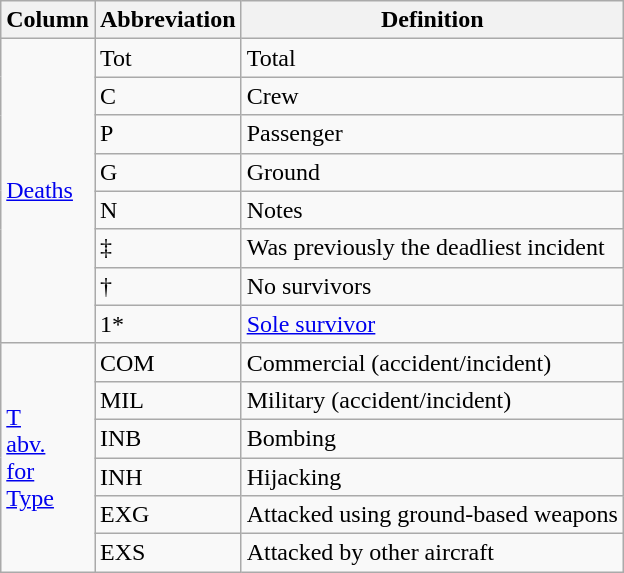<table class="wikitable">
<tr>
<th scope="col">Column</th>
<th scope="col">Abbreviation</th>
<th scope="col">Definition</th>
</tr>
<tr>
<td rowspan="8"><a href='#'>Deaths</a></td>
<td scope="row">Tot</td>
<td>Total</td>
</tr>
<tr>
<td scope="row">C</td>
<td>Crew</td>
</tr>
<tr>
<td scope="row">P</td>
<td>Passenger</td>
</tr>
<tr>
<td scope="row">G</td>
<td>Ground</td>
</tr>
<tr>
<td scope="row">N</td>
<td>Notes</td>
</tr>
<tr>
<td scope="row">‡</td>
<td>Was previously the deadliest incident</td>
</tr>
<tr>
<td scope="row">†</td>
<td>No survivors</td>
</tr>
<tr>
<td scope="row">1*</td>
<td><a href='#'>Sole survivor</a></td>
</tr>
<tr>
<td rowspan="6"><a href='#'>T<br>abv.<br>for<br>Type</a></td>
<td scope="row">COM</td>
<td>Commercial (accident/incident)</td>
</tr>
<tr>
<td scope="row">MIL</td>
<td>Military (accident/incident)</td>
</tr>
<tr>
<td scope="row">INB</td>
<td>Bombing</td>
</tr>
<tr>
<td scope="row">INH</td>
<td>Hijacking</td>
</tr>
<tr>
<td scope="row">EXG</td>
<td>Attacked using ground-based weapons</td>
</tr>
<tr>
<td scope="row">EXS</td>
<td>Attacked by other aircraft</td>
</tr>
</table>
